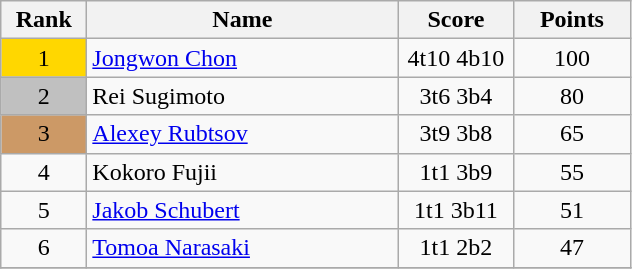<table class="wikitable">
<tr>
<th width = "50">Rank</th>
<th width = "200">Name</th>
<th width = "70">Score</th>
<th width = "70">Points</th>
</tr>
<tr>
<td align="center" style="background: gold">1</td>
<td> <a href='#'>Jongwon Chon</a></td>
<td align="center">4t10 4b10</td>
<td align="center">100</td>
</tr>
<tr>
<td align="center" style="background: silver">2</td>
<td> Rei Sugimoto</td>
<td align="center">3t6 3b4</td>
<td align="center">80</td>
</tr>
<tr>
<td align="center" style="background: #cc9966">3</td>
<td> <a href='#'>Alexey Rubtsov</a></td>
<td align="center">3t9 3b8</td>
<td align="center">65</td>
</tr>
<tr>
<td align="center">4</td>
<td> Kokoro Fujii</td>
<td align="center">1t1 3b9</td>
<td align="center">55</td>
</tr>
<tr>
<td align="center">5</td>
<td> <a href='#'>Jakob Schubert</a></td>
<td align="center">1t1 3b11</td>
<td align="center">51</td>
</tr>
<tr>
<td align="center">6</td>
<td> <a href='#'>Tomoa Narasaki</a></td>
<td align="center">1t1 2b2</td>
<td align="center">47</td>
</tr>
<tr>
</tr>
</table>
